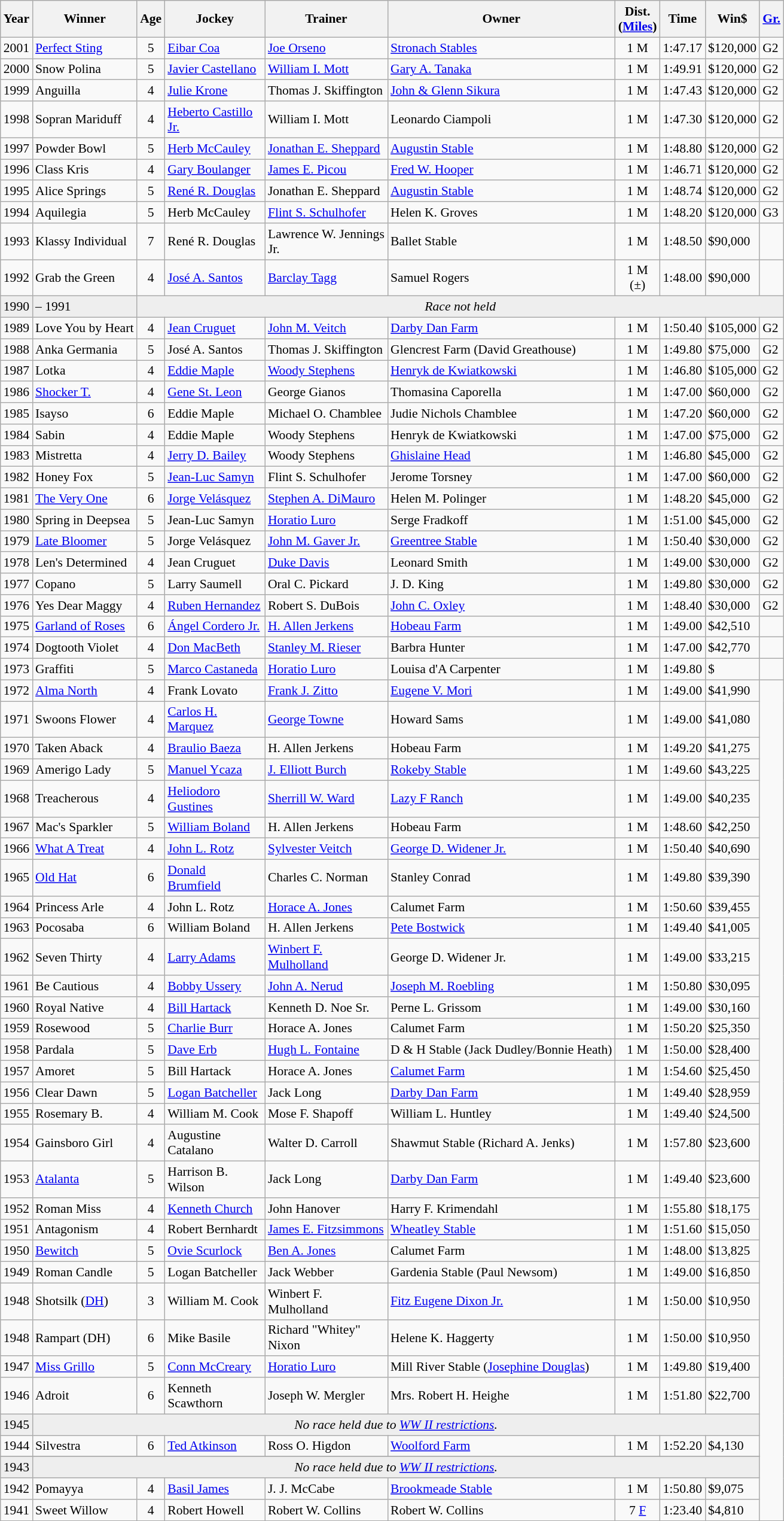<table class="wikitable sortable" style="font-size:90%">
<tr>
<th style="width:20px">Year<br></th>
<th style="width:110px">Winner<br></th>
<th style="width:20px">Age<br></th>
<th style="width:105px">Jockey<br></th>
<th style="width:130px">Trainer<br></th>
<th>Owner<br></th>
<th style="width:40px">Dist.<br> <span>(<a href='#'>Miles</a>)</span></th>
<th style="width:25px">Time<br></th>
<th style="width:20px">Win$</th>
<th style="width:20px"><a href='#'>Gr.</a></th>
</tr>
<tr>
<td align=center>2001</td>
<td><a href='#'>Perfect Sting</a></td>
<td align=center>5</td>
<td><a href='#'>Eibar Coa</a></td>
<td><a href='#'>Joe Orseno</a></td>
<td><a href='#'>Stronach Stables</a></td>
<td align=center>1<span></span> M</td>
<td>1:47.17</td>
<td>$120,000</td>
<td>G2</td>
</tr>
<tr>
<td align=center>2000</td>
<td>Snow Polina</td>
<td align=center>5</td>
<td><a href='#'>Javier Castellano</a></td>
<td><a href='#'>William I. Mott</a></td>
<td><a href='#'>Gary A. Tanaka</a></td>
<td align=center>1<span></span> M</td>
<td>1:49.91</td>
<td>$120,000</td>
<td>G2</td>
</tr>
<tr>
<td align=center>1999</td>
<td>Anguilla</td>
<td align=center>4</td>
<td><a href='#'>Julie Krone</a></td>
<td>Thomas J. Skiffington</td>
<td><a href='#'>John & Glenn Sikura</a></td>
<td align=center>1<span></span> M</td>
<td>1:47.43</td>
<td>$120,000</td>
<td>G2</td>
</tr>
<tr>
<td align=center>1998</td>
<td>Sopran Mariduff</td>
<td align=center>4</td>
<td><a href='#'>Heberto Castillo Jr.</a></td>
<td>William I. Mott</td>
<td>Leonardo Ciampoli</td>
<td align=center>1<span></span> M</td>
<td>1:47.30</td>
<td>$120,000</td>
<td>G2</td>
</tr>
<tr>
<td align=center>1997</td>
<td>Powder Bowl</td>
<td align=center>5</td>
<td><a href='#'>Herb McCauley</a></td>
<td><a href='#'>Jonathan E. Sheppard</a></td>
<td><a href='#'>Augustin Stable</a></td>
<td align=center>1<span></span> M</td>
<td>1:48.80</td>
<td>$120,000</td>
<td>G2</td>
</tr>
<tr>
<td align=center>1996</td>
<td>Class Kris</td>
<td align=center>4</td>
<td><a href='#'>Gary Boulanger</a></td>
<td><a href='#'>James E. Picou</a></td>
<td><a href='#'>Fred W. Hooper</a></td>
<td align=center>1<span></span> M</td>
<td>1:46.71</td>
<td>$120,000</td>
<td>G2</td>
</tr>
<tr>
<td align=center>1995</td>
<td>Alice Springs</td>
<td align=center>5</td>
<td><a href='#'>René R. Douglas</a></td>
<td>Jonathan E. Sheppard</td>
<td><a href='#'>Augustin Stable</a></td>
<td align=center>1<span></span> M</td>
<td>1:48.74</td>
<td>$120,000</td>
<td>G2</td>
</tr>
<tr>
<td align=center>1994</td>
<td>Aquilegia</td>
<td align=center>5</td>
<td>Herb McCauley</td>
<td><a href='#'>Flint S. Schulhofer</a></td>
<td>Helen K. Groves</td>
<td align=center>1<span></span> M</td>
<td>1:48.20</td>
<td>$120,000</td>
<td>G3</td>
</tr>
<tr>
<td align=center>1993</td>
<td>Klassy Individual</td>
<td align=center>7</td>
<td>René R. Douglas</td>
<td>Lawrence W. Jennings Jr.</td>
<td>Ballet Stable</td>
<td align=center>1<span></span> M</td>
<td>1:48.50</td>
<td>$90,000</td>
<td></td>
</tr>
<tr>
<td align=center>1992</td>
<td>Grab the Green</td>
<td align=center>4</td>
<td><a href='#'>José A. Santos</a></td>
<td><a href='#'>Barclay Tagg</a></td>
<td>Samuel Rogers</td>
<td align=center>1<span></span> M (±)</td>
<td>1:48.00</td>
<td>$90,000</td>
<td></td>
</tr>
<tr bgcolor="#eeeeee">
<td align=center>1990</td>
<td>– 1991</td>
<td align=center  colspan=8><em>Race not held</em></td>
</tr>
<tr>
<td align=center>1989</td>
<td>Love You by Heart</td>
<td align=center>4</td>
<td><a href='#'>Jean Cruguet</a></td>
<td><a href='#'>John M. Veitch</a></td>
<td><a href='#'>Darby Dan Farm</a></td>
<td align=center>1<span></span> M</td>
<td>1:50.40</td>
<td>$105,000</td>
<td>G2</td>
</tr>
<tr>
<td align=center>1988</td>
<td>Anka Germania</td>
<td align=center>5</td>
<td>José A. Santos</td>
<td>Thomas J. Skiffington</td>
<td>Glencrest Farm (David Greathouse)</td>
<td align=center>1<span></span> M</td>
<td>1:49.80</td>
<td>$75,000</td>
<td>G2</td>
</tr>
<tr>
<td align=center>1987</td>
<td>Lotka</td>
<td align=center>4</td>
<td><a href='#'>Eddie Maple</a></td>
<td><a href='#'>Woody Stephens</a></td>
<td><a href='#'>Henryk de Kwiatkowski</a></td>
<td align=center>1<span></span> M</td>
<td>1:46.80</td>
<td>$105,000</td>
<td>G2</td>
</tr>
<tr>
<td align=center>1986</td>
<td><a href='#'>Shocker T.</a></td>
<td align=center>4</td>
<td><a href='#'>Gene St. Leon</a></td>
<td>George Gianos</td>
<td>Thomasina Caporella</td>
<td align=center>1<span></span> M</td>
<td>1:47.00</td>
<td>$60,000</td>
<td>G2</td>
</tr>
<tr>
<td align=center>1985</td>
<td>Isayso</td>
<td align=center>6</td>
<td>Eddie Maple</td>
<td>Michael O. Chamblee</td>
<td>Judie Nichols Chamblee</td>
<td align=center>1<span></span> M</td>
<td>1:47.20</td>
<td>$60,000</td>
<td>G2</td>
</tr>
<tr>
<td align=center>1984</td>
<td>Sabin</td>
<td align=center>4</td>
<td>Eddie Maple</td>
<td>Woody Stephens</td>
<td>Henryk de Kwiatkowski</td>
<td align=center>1<span></span> M</td>
<td>1:47.00</td>
<td>$75,000</td>
<td>G2</td>
</tr>
<tr>
<td align=center>1983</td>
<td>Mistretta</td>
<td align=center>4</td>
<td><a href='#'>Jerry D. Bailey</a></td>
<td>Woody Stephens</td>
<td><a href='#'>Ghislaine Head</a></td>
<td align=center>1<span></span> M</td>
<td>1:46.80</td>
<td>$45,000</td>
<td>G2</td>
</tr>
<tr>
<td align=center>1982</td>
<td>Honey Fox</td>
<td align=center>5</td>
<td><a href='#'>Jean-Luc Samyn</a></td>
<td>Flint S. Schulhofer</td>
<td>Jerome Torsney</td>
<td align=center>1<span></span> M</td>
<td>1:47.00</td>
<td>$60,000</td>
<td>G2</td>
</tr>
<tr>
<td align=center>1981</td>
<td><a href='#'>The Very One</a></td>
<td align=center>6</td>
<td><a href='#'>Jorge Velásquez</a></td>
<td><a href='#'>Stephen A. DiMauro</a></td>
<td>Helen M. Polinger</td>
<td align=center>1<span></span> M</td>
<td>1:48.20</td>
<td>$45,000</td>
<td>G2</td>
</tr>
<tr>
<td align=center>1980</td>
<td>Spring in Deepsea</td>
<td align=center>5</td>
<td>Jean-Luc Samyn</td>
<td><a href='#'>Horatio Luro</a></td>
<td>Serge Fradkoff</td>
<td align=center>1<span></span> M</td>
<td>1:51.00</td>
<td>$45,000</td>
<td>G2</td>
</tr>
<tr>
<td align=center>1979</td>
<td><a href='#'>Late Bloomer</a></td>
<td align=center>5</td>
<td>Jorge Velásquez</td>
<td><a href='#'>John M. Gaver Jr.</a></td>
<td><a href='#'>Greentree Stable</a></td>
<td align=center>1<span></span> M</td>
<td>1:50.40</td>
<td>$30,000</td>
<td>G2</td>
</tr>
<tr>
<td align=center>1978</td>
<td>Len's Determined</td>
<td align=center>4</td>
<td>Jean Cruguet</td>
<td><a href='#'>Duke Davis</a></td>
<td>Leonard Smith</td>
<td align=center>1<span></span> M</td>
<td>1:49.00</td>
<td>$30,000</td>
<td>G2</td>
</tr>
<tr>
<td align=center>1977</td>
<td>Copano</td>
<td align=center>5</td>
<td>Larry Saumell</td>
<td>Oral C. Pickard</td>
<td>J. D. King</td>
<td align=center>1<span></span> M</td>
<td>1:49.80</td>
<td>$30,000</td>
<td>G2</td>
</tr>
<tr>
<td align=center>1976</td>
<td>Yes Dear Maggy</td>
<td align=center>4</td>
<td><a href='#'>Ruben Hernandez</a></td>
<td>Robert S. DuBois</td>
<td><a href='#'>John C. Oxley</a></td>
<td align=center>1<span></span> M</td>
<td>1:48.40</td>
<td>$30,000</td>
<td>G2</td>
</tr>
<tr>
<td align=center>1975</td>
<td><a href='#'>Garland of Roses</a></td>
<td align=center>6</td>
<td><a href='#'>Ángel Cordero Jr.</a></td>
<td><a href='#'>H. Allen Jerkens</a></td>
<td><a href='#'>Hobeau Farm</a></td>
<td align=center>1<span></span> M</td>
<td>1:49.00</td>
<td>$42,510</td>
<td></td>
</tr>
<tr>
<td align=center>1974</td>
<td>Dogtooth Violet</td>
<td align=center>4</td>
<td><a href='#'>Don MacBeth</a></td>
<td><a href='#'>Stanley M. Rieser</a></td>
<td>Barbra Hunter</td>
<td align=center>1<span></span> M</td>
<td>1:47.00</td>
<td>$42,770</td>
<td></td>
</tr>
<tr>
<td align=center>1973</td>
<td>Graffiti</td>
<td align=center>5</td>
<td><a href='#'>Marco Castaneda</a></td>
<td><a href='#'>Horatio Luro</a></td>
<td>Louisa d'A Carpenter</td>
<td align=center>1<span></span> M</td>
<td>1:49.80</td>
<td>$</td>
<td></td>
</tr>
<tr>
<td align=center>1972</td>
<td><a href='#'>Alma North</a></td>
<td align=center>4</td>
<td>Frank Lovato</td>
<td><a href='#'>Frank J. Zitto</a></td>
<td><a href='#'>Eugene V. Mori</a></td>
<td align=center>1<span></span> M</td>
<td>1:49.00</td>
<td>$41,990</td>
</tr>
<tr>
<td align=center>1971</td>
<td>Swoons Flower</td>
<td align=center>4</td>
<td><a href='#'>Carlos H. Marquez</a></td>
<td><a href='#'>George Towne</a></td>
<td>Howard Sams</td>
<td align=center>1<span></span> M</td>
<td>1:49.00</td>
<td>$41,080</td>
</tr>
<tr>
<td align=center>1970</td>
<td>Taken Aback</td>
<td align=center>4</td>
<td><a href='#'>Braulio Baeza</a></td>
<td>H. Allen Jerkens</td>
<td>Hobeau Farm</td>
<td align=center>1<span></span> M</td>
<td>1:49.20</td>
<td>$41,275</td>
</tr>
<tr>
<td align=center>1969</td>
<td>Amerigo Lady</td>
<td align=center>5</td>
<td><a href='#'>Manuel Ycaza</a></td>
<td><a href='#'>J. Elliott Burch</a></td>
<td><a href='#'>Rokeby Stable</a></td>
<td align=center>1<span></span> M</td>
<td>1:49.60</td>
<td>$43,225</td>
</tr>
<tr>
<td align=center>1968</td>
<td>Treacherous</td>
<td align=center>4</td>
<td><a href='#'>Heliodoro Gustines</a></td>
<td><a href='#'>Sherrill W. Ward</a></td>
<td><a href='#'>Lazy F Ranch</a></td>
<td align=center>1<span></span> M</td>
<td>1:49.00</td>
<td>$40,235</td>
</tr>
<tr>
<td align=center>1967</td>
<td>Mac's Sparkler</td>
<td align=center>5</td>
<td><a href='#'>William Boland</a></td>
<td>H. Allen Jerkens</td>
<td>Hobeau Farm</td>
<td align=center>1<span></span> M</td>
<td>1:48.60</td>
<td>$42,250</td>
</tr>
<tr>
<td align=center>1966</td>
<td><a href='#'>What A Treat</a></td>
<td align=center>4</td>
<td><a href='#'>John L. Rotz</a></td>
<td><a href='#'>Sylvester Veitch</a></td>
<td><a href='#'>George D. Widener Jr.</a></td>
<td align=center>1<span></span> M</td>
<td>1:50.40</td>
<td>$40,690</td>
</tr>
<tr>
<td align=center>1965</td>
<td><a href='#'>Old Hat</a></td>
<td align=center>6</td>
<td><a href='#'>Donald Brumfield</a></td>
<td>Charles C. Norman</td>
<td>Stanley Conrad</td>
<td align=center>1<span></span> M</td>
<td>1:49.80</td>
<td>$39,390</td>
</tr>
<tr>
<td align=center>1964</td>
<td>Princess Arle</td>
<td align=center>4</td>
<td>John L. Rotz</td>
<td><a href='#'>Horace A. Jones</a></td>
<td>Calumet Farm</td>
<td align=center>1<span></span> M</td>
<td>1:50.60</td>
<td>$39,455</td>
</tr>
<tr>
<td align=center>1963</td>
<td>Pocosaba</td>
<td align=center>6</td>
<td>William Boland</td>
<td>H. Allen Jerkens</td>
<td><a href='#'>Pete Bostwick</a></td>
<td align=center>1<span></span> M</td>
<td>1:49.40</td>
<td>$41,005</td>
</tr>
<tr>
<td align=center>1962</td>
<td>Seven Thirty</td>
<td align=center>4</td>
<td><a href='#'>Larry Adams</a></td>
<td><a href='#'>Winbert F. Mulholland</a></td>
<td>George D. Widener Jr.</td>
<td align=center>1<span></span> M</td>
<td>1:49.00</td>
<td>$33,215</td>
</tr>
<tr>
<td align=center>1961</td>
<td>Be Cautious</td>
<td align=center>4</td>
<td><a href='#'>Bobby Ussery</a></td>
<td><a href='#'>John A. Nerud</a></td>
<td><a href='#'>Joseph M. Roebling</a></td>
<td align=center>1<span></span> M</td>
<td>1:50.80</td>
<td>$30,095</td>
</tr>
<tr>
<td align=center>1960</td>
<td>Royal Native</td>
<td align=center>4</td>
<td><a href='#'>Bill Hartack</a></td>
<td>Kenneth D. Noe Sr.</td>
<td>Perne L. Grissom</td>
<td align=center>1<span></span> M</td>
<td>1:49.00</td>
<td>$30,160</td>
</tr>
<tr>
<td align=center>1959</td>
<td>Rosewood</td>
<td align=center>5</td>
<td><a href='#'>Charlie Burr</a></td>
<td>Horace A. Jones</td>
<td>Calumet Farm</td>
<td align=center>1<span></span> M</td>
<td>1:50.20</td>
<td>$25,350</td>
</tr>
<tr>
<td align=center>1958</td>
<td>Pardala</td>
<td align=center>5</td>
<td><a href='#'>Dave Erb</a></td>
<td><a href='#'>Hugh L. Fontaine</a></td>
<td>D & H Stable (Jack Dudley/Bonnie Heath)</td>
<td align=center>1<span></span> M</td>
<td>1:50.00</td>
<td>$28,400</td>
</tr>
<tr>
<td align=center>1957</td>
<td>Amoret</td>
<td align=center>5</td>
<td>Bill Hartack</td>
<td>Horace A. Jones</td>
<td><a href='#'>Calumet Farm</a></td>
<td align=center>1<span></span> M</td>
<td>1:54.60</td>
<td>$25,450</td>
</tr>
<tr>
<td align=center>1956</td>
<td>Clear Dawn</td>
<td align=center>5</td>
<td><a href='#'>Logan Batcheller</a></td>
<td>Jack Long</td>
<td><a href='#'>Darby Dan Farm</a></td>
<td align=center>1<span></span> M</td>
<td>1:49.40</td>
<td>$28,959</td>
</tr>
<tr>
<td align=center>1955</td>
<td>Rosemary B.</td>
<td align=center>4</td>
<td>William M. Cook</td>
<td>Mose F. Shapoff</td>
<td>William L. Huntley</td>
<td align=center>1<span></span> M</td>
<td>1:49.40</td>
<td>$24,500</td>
</tr>
<tr>
<td align=center>1954</td>
<td>Gainsboro Girl</td>
<td align=center>4</td>
<td>Augustine Catalano</td>
<td>Walter D. Carroll</td>
<td>Shawmut Stable (Richard A. Jenks)</td>
<td align=center>1<span></span> M</td>
<td>1:57.80</td>
<td>$23,600</td>
</tr>
<tr>
<td align=center>1953</td>
<td><a href='#'>Atalanta</a></td>
<td align=center>5</td>
<td>Harrison B. Wilson</td>
<td>Jack Long</td>
<td><a href='#'>Darby Dan Farm</a></td>
<td align=center>1<span></span> M</td>
<td>1:49.40</td>
<td>$23,600</td>
</tr>
<tr>
<td align=center>1952</td>
<td>Roman Miss</td>
<td align=center>4</td>
<td><a href='#'>Kenneth Church</a></td>
<td>John Hanover</td>
<td>Harry F. Krimendahl</td>
<td align=center>1<span></span> M</td>
<td>1:55.80</td>
<td>$18,175</td>
</tr>
<tr>
<td align=center>1951</td>
<td>Antagonism</td>
<td align=center>4</td>
<td>Robert Bernhardt</td>
<td><a href='#'>James E. Fitzsimmons</a></td>
<td><a href='#'>Wheatley Stable</a></td>
<td align=center>1<span></span> M</td>
<td>1:51.60</td>
<td>$15,050</td>
</tr>
<tr>
<td align=center>1950</td>
<td><a href='#'>Bewitch</a></td>
<td align=center>5</td>
<td><a href='#'>Ovie Scurlock</a></td>
<td><a href='#'>Ben A. Jones</a></td>
<td>Calumet Farm</td>
<td align=center>1<span></span> M</td>
<td>1:48.00</td>
<td>$13,825</td>
</tr>
<tr>
<td align=center>1949</td>
<td>Roman Candle</td>
<td align=center>5</td>
<td>Logan Batcheller</td>
<td>Jack Webber</td>
<td>Gardenia Stable (Paul Newsom)</td>
<td align=center>1<span></span> M</td>
<td>1:49.00</td>
<td>$16,850</td>
</tr>
<tr>
<td align=center>1948</td>
<td>Shotsilk (<a href='#'>DH</a>)</td>
<td align=center>3</td>
<td>William M. Cook</td>
<td>Winbert F. Mulholland</td>
<td><a href='#'>Fitz Eugene Dixon Jr.</a></td>
<td align=center>1<span></span> M</td>
<td>1:50.00</td>
<td>$10,950</td>
</tr>
<tr>
<td align=center>1948</td>
<td>Rampart (DH)</td>
<td align=center>6</td>
<td>Mike Basile</td>
<td>Richard "Whitey" Nixon</td>
<td>Helene K. Haggerty</td>
<td align=center>1<span></span> M</td>
<td>1:50.00</td>
<td>$10,950</td>
</tr>
<tr>
<td align=center>1947</td>
<td><a href='#'>Miss Grillo</a></td>
<td align=center>5</td>
<td><a href='#'>Conn McCreary</a></td>
<td><a href='#'>Horatio Luro</a></td>
<td>Mill River Stable (<a href='#'>Josephine Douglas</a>)</td>
<td align=center>1<span></span> M</td>
<td>1:49.80</td>
<td>$19,400</td>
</tr>
<tr>
<td align=center>1946</td>
<td>Adroit</td>
<td align=center>6</td>
<td>Kenneth Scawthorn</td>
<td>Joseph W. Mergler</td>
<td>Mrs. Robert H. Heighe</td>
<td align=center>1<span></span> M</td>
<td>1:51.80</td>
<td>$22,700</td>
</tr>
<tr style="background:#eee;">
<td align=center>1945</td>
<td rowspan="1" colspan="8" style="text-align:center;"><em>No race held due to <a href='#'>WW II restrictions</a>.</em></td>
</tr>
<tr>
<td align=center>1944</td>
<td>Silvestra</td>
<td align=center>6</td>
<td><a href='#'>Ted Atkinson</a></td>
<td>Ross O. Higdon</td>
<td><a href='#'>Woolford Farm</a></td>
<td align=center>1<span></span> M</td>
<td>1:52.20</td>
<td>$4,130</td>
</tr>
<tr>
</tr>
<tr style="background:#eee;">
<td align=center>1943</td>
<td rowspan="1" colspan="8" style="text-align:center;"><em>No race held due to <a href='#'>WW II restrictions</a>.</em></td>
</tr>
<tr>
<td align=center>1942</td>
<td>Pomayya</td>
<td align=center>4</td>
<td><a href='#'>Basil James</a></td>
<td>J. J. McCabe</td>
<td><a href='#'>Brookmeade Stable</a></td>
<td align=center>1<span></span> M</td>
<td>1:50.80</td>
<td>$9,075</td>
</tr>
<tr>
<td align=center>1941</td>
<td>Sweet Willow</td>
<td align=center>4</td>
<td>Robert Howell</td>
<td>Robert W. Collins</td>
<td>Robert W. Collins</td>
<td align=center>7 <a href='#'>F</a></td>
<td>1:23.40</td>
<td>$4,810</td>
</tr>
<tr>
</tr>
</table>
